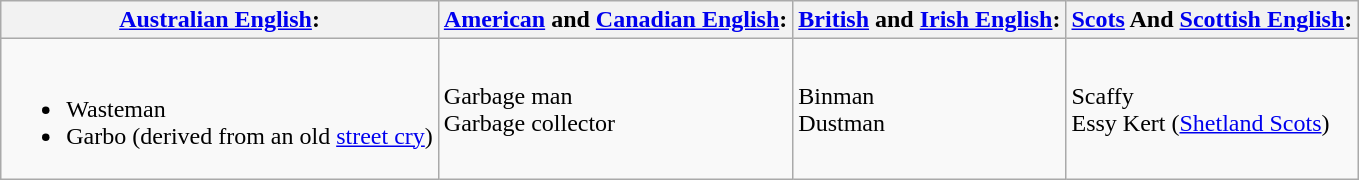<table class="wikitable">
<tr>
<th><a href='#'>Australian English</a>:</th>
<th><a href='#'>American</a> and <a href='#'>Canadian English</a>:</th>
<th><a href='#'>British</a> and <a href='#'>Irish English</a>:</th>
<th><a href='#'>Scots</a> And <a href='#'>Scottish English</a>:</th>
</tr>
<tr>
<td><br><ul><li>Wasteman</li><li>Garbo (derived from an old <a href='#'>street cry</a>)</li></ul></td>
<td>Garbage man<br>Garbage collector</td>
<td>Binman<br>Dustman</td>
<td>Scaffy<br>Essy Kert (<a href='#'>Shetland Scots</a>)</td>
</tr>
</table>
